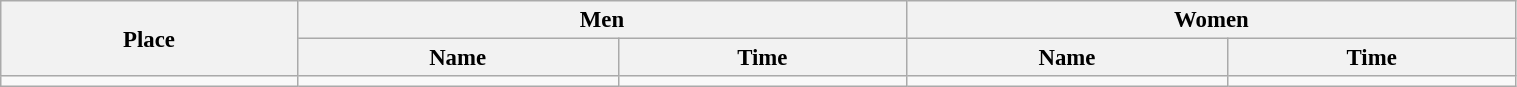<table class=wikitable style="font-size:95%" width="80%">
<tr>
<th rowspan="2">Place</th>
<th colspan="2">Men</th>
<th colspan="2">Women</th>
</tr>
<tr>
<th>Name</th>
<th>Time</th>
<th>Name</th>
<th>Time</th>
</tr>
<tr>
<td align="center"></td>
<td></td>
<td></td>
<td></td>
<td></td>
</tr>
</table>
